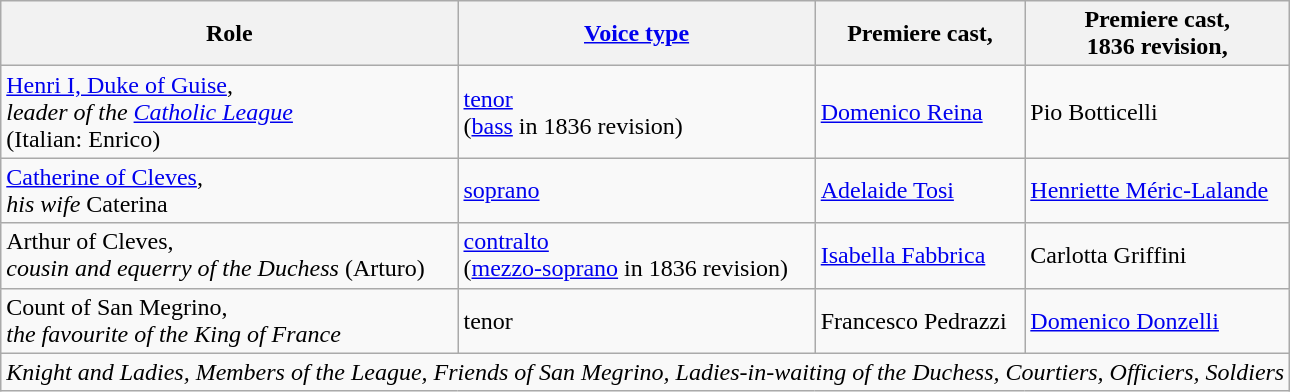<table class=wikitable>
<tr>
<th>Role</th>
<th><a href='#'>Voice type</a></th>
<th>Premiere cast,<br></th>
<th>Premiere cast,<br>1836 revision,<br></th>
</tr>
<tr>
<td><a href='#'>Henri I, Duke of Guise</a>,<br><em>leader of the <a href='#'>Catholic League</a></em><br>(Italian: Enrico)</td>
<td><a href='#'>tenor</a><br>(<a href='#'>bass</a> in 1836 revision)</td>
<td><a href='#'>Domenico Reina</a></td>
<td>Pio Botticelli</td>
</tr>
<tr>
<td><a href='#'>Catherine of Cleves</a>,<br><em>his wife</em> Caterina</td>
<td><a href='#'>soprano</a></td>
<td><a href='#'>Adelaide Tosi</a></td>
<td><a href='#'>Henriette Méric-Lalande</a></td>
</tr>
<tr>
<td>Arthur of Cleves,<br><em>cousin and equerry of the Duchess</em> (Arturo)</td>
<td><a href='#'>contralto</a><br>(<a href='#'>mezzo-soprano</a> in 1836 revision)</td>
<td><a href='#'>Isabella Fabbrica</a></td>
<td>Carlotta Griffini</td>
</tr>
<tr>
<td>Count of San Megrino,<br><em>the favourite of the King of France</em></td>
<td>tenor</td>
<td>Francesco Pedrazzi</td>
<td><a href='#'>Domenico Donzelli</a></td>
</tr>
<tr>
<td colspan="4"><em>Knight and Ladies, Members of the League, Friends of San Megrino, Ladies-in-waiting of the Duchess, Courtiers, Officiers, Soldiers</em></td>
</tr>
</table>
